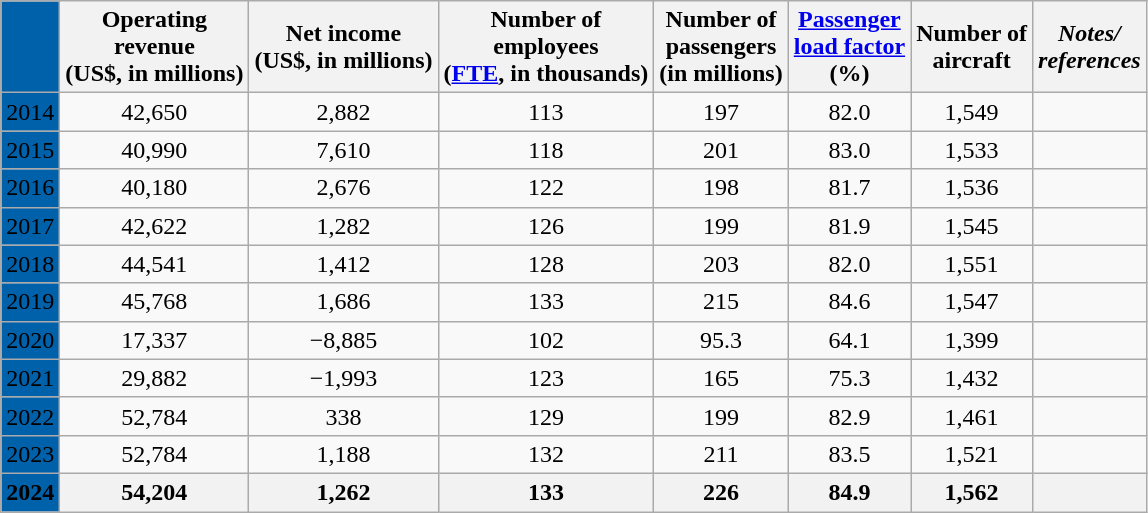<table class="wikitable" style="text-align:center;">
<tr>
<th style="background: #0061ab;"></th>
<th>Operating<br>revenue<br>(US$, in millions)</th>
<th>Net income<br>(US$, in millions)</th>
<th>Number of<br>employees<br>(<a href='#'>FTE</a>, in thousands)</th>
<th>Number of<br>passengers<br>(in millions)</th>
<th><a href='#'>Passenger<br>load factor</a><br>(%)</th>
<th>Number of<br>aircraft</th>
<th><em>Notes/<br>references</em></th>
</tr>
<tr>
<td style="background: #0061ab;"><span>2014</span></td>
<td>42,650</td>
<td>2,882</td>
<td>113</td>
<td>197</td>
<td>82.0</td>
<td>1,549</td>
<td></td>
</tr>
<tr>
<td style="background: #0061ab;"><span>2015</span></td>
<td>40,990</td>
<td>7,610</td>
<td>118</td>
<td>201</td>
<td>83.0</td>
<td>1,533</td>
<td></td>
</tr>
<tr>
<td style="background: #0061ab;"><span>2016</span></td>
<td>40,180</td>
<td>2,676</td>
<td>122</td>
<td>198</td>
<td>81.7</td>
<td>1,536</td>
<td></td>
</tr>
<tr>
<td style="background: #0061ab;"><span>2017</span></td>
<td>42,622</td>
<td>1,282</td>
<td>126</td>
<td>199</td>
<td>81.9</td>
<td>1,545</td>
<td></td>
</tr>
<tr>
<td style="background: #0061ab;"><span>2018</span></td>
<td>44,541</td>
<td>1,412</td>
<td>128</td>
<td>203</td>
<td>82.0</td>
<td>1,551</td>
<td></td>
</tr>
<tr>
<td style="background: #0061ab;"><span>2019</span></td>
<td>45,768</td>
<td>1,686</td>
<td>133</td>
<td>215</td>
<td>84.6</td>
<td>1,547</td>
<td></td>
</tr>
<tr>
<td style="background: #0061ab;"><span>2020</span></td>
<td>17,337</td>
<td><span>−8,885</span></td>
<td>102</td>
<td>95.3</td>
<td>64.1</td>
<td>1,399</td>
<td></td>
</tr>
<tr>
<td style="background: #0061ab;"><span>2021</span></td>
<td>29,882</td>
<td><span>−1,993</span></td>
<td>123</td>
<td>165</td>
<td>75.3</td>
<td>1,432</td>
<td></td>
</tr>
<tr>
<td style="background: #0061ab;"><span>2022</span></td>
<td>52,784</td>
<td>338</td>
<td>129</td>
<td>199</td>
<td>82.9</td>
<td>1,461</td>
<td></td>
</tr>
<tr>
<td style="background: #0061ab;"><span>2023</span></td>
<td>52,784</td>
<td>1,188</td>
<td>132</td>
<td>211</td>
<td>83.5</td>
<td>1,521</td>
<td></td>
</tr>
<tr>
<th style="background: #0061ab;"><span>2024</span></th>
<th>54,204</th>
<th>1,262</th>
<th>133</th>
<th>226</th>
<th>84.9</th>
<th>1,562</th>
<th></th>
</tr>
</table>
